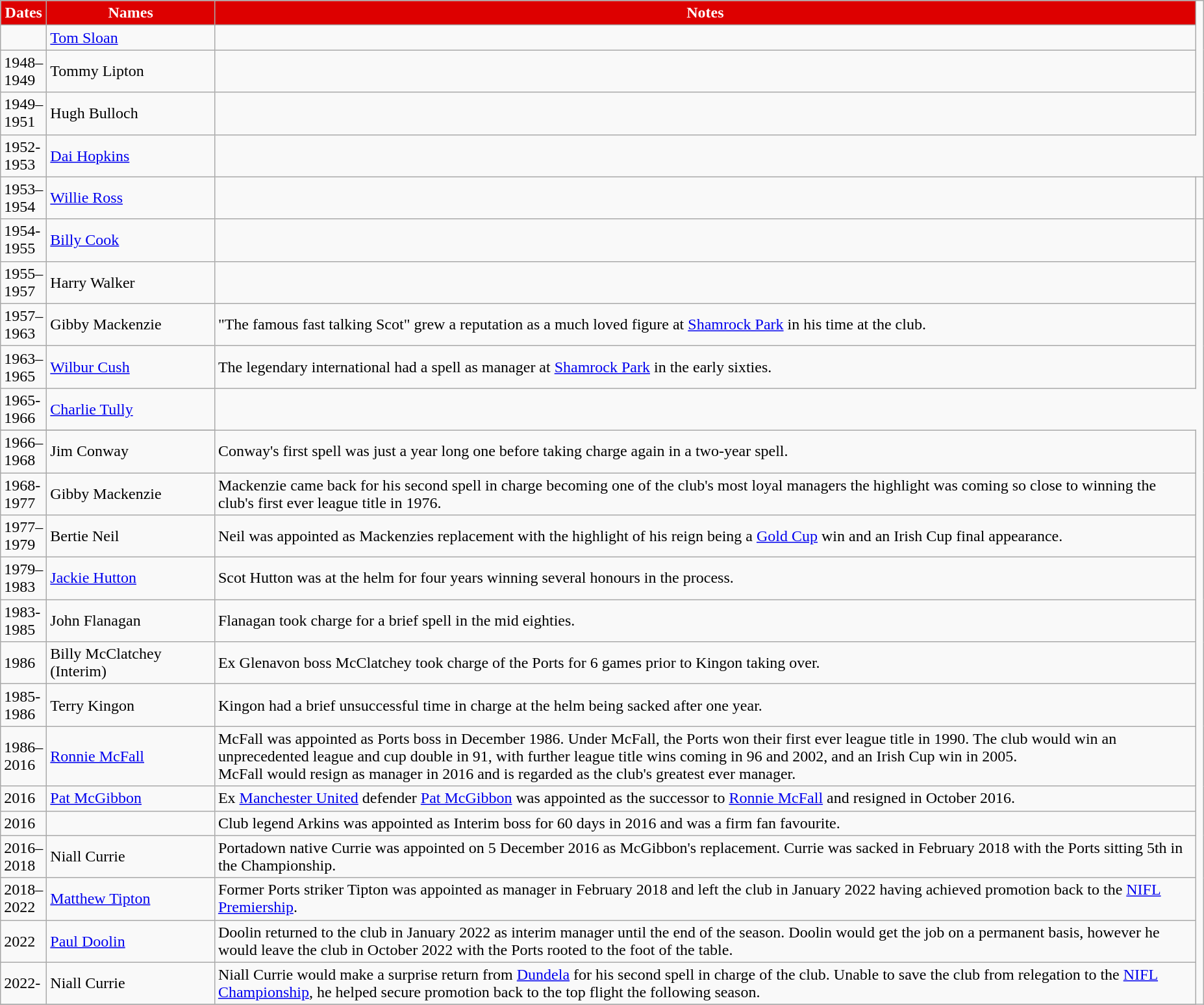<table class="wikitable" center;">
<tr>
<th style="background:#d00; color:white; width:40px;">Dates</th>
<th style="background:#d00; color:white; width:165px;">Names</th>
<th style="background:#d00; color:white; width:1000px;">Notes</th>
</tr>
<tr>
<td></td>
<td> <a href='#'>Tom Sloan</a></td>
<td></td>
</tr>
<tr>
<td>1948–1949</td>
<td> Tommy Lipton</td>
<td></td>
</tr>
<tr>
<td>1949–1951</td>
<td> Hugh Bulloch</td>
<td></td>
</tr>
<tr>
<td>1952-1953</td>
<td> <a href='#'>Dai Hopkins</a></td>
</tr>
<tr>
<td>1953–1954</td>
<td> <a href='#'>Willie Ross</a></td>
<td></td>
<td></td>
</tr>
<tr>
<td>1954-1955</td>
<td> <a href='#'>Billy Cook</a></td>
<td></td>
</tr>
<tr>
<td>1955–1957</td>
<td> Harry Walker</td>
<td></td>
</tr>
<tr>
<td>1957–1963</td>
<td> Gibby Mackenzie</td>
<td>"The famous fast talking Scot" grew a reputation as a much loved figure at <a href='#'>Shamrock Park</a> in his time at the club.</td>
</tr>
<tr>
<td>1963–1965</td>
<td> <a href='#'>Wilbur Cush</a></td>
<td>The legendary international had a spell as manager at <a href='#'>Shamrock Park</a> in the early sixties.</td>
</tr>
<tr>
<td>1965-1966</td>
<td> <a href='#'>Charlie Tully</a></td>
</tr>
<tr>
</tr>
<tr>
<td>1966–1968</td>
<td> Jim Conway</td>
<td>Conway's first spell was just a year long one before taking charge again in a two-year spell.</td>
</tr>
<tr>
<td>1968-1977</td>
<td> Gibby Mackenzie</td>
<td>Mackenzie came back for his second spell in charge becoming one of the club's most loyal managers the highlight was coming so close to winning the club's first ever league title in 1976.</td>
</tr>
<tr>
<td>1977–1979</td>
<td> Bertie Neil</td>
<td>Neil was appointed as Mackenzies replacement with the highlight of his reign being a <a href='#'>Gold Cup</a> win and an Irish Cup final appearance.</td>
</tr>
<tr>
<td>1979–1983</td>
<td> <a href='#'>Jackie Hutton</a></td>
<td>Scot Hutton was at the helm for four years winning several honours in the process.</td>
</tr>
<tr>
<td>1983-1985</td>
<td> John Flanagan</td>
<td>Flanagan took charge for a brief spell in the mid eighties.</td>
</tr>
<tr>
<td>1986</td>
<td> Billy McClatchey (Interim)</td>
<td>Ex Glenavon boss McClatchey took charge of the Ports for 6 games prior to Kingon taking over.</td>
</tr>
<tr>
<td>1985-1986</td>
<td> Terry Kingon</td>
<td>Kingon had a brief unsuccessful time in charge at the helm being sacked after one year.</td>
</tr>
<tr>
<td>1986–2016</td>
<td> <a href='#'>Ronnie McFall</a></td>
<td>McFall was appointed as Ports boss in December 1986. Under McFall, the Ports won their first ever league title in 1990. The club would win an unprecedented league and cup double in 91, with further league title wins coming in 96 and 2002, and an Irish Cup win in 2005.<br>McFall would resign as manager in 2016 and is regarded as the club's greatest ever manager.</td>
</tr>
<tr>
<td>2016</td>
<td> <a href='#'>Pat McGibbon</a></td>
<td>Ex <a href='#'>Manchester United</a> defender <a href='#'>Pat McGibbon</a> was appointed as the successor to <a href='#'>Ronnie McFall</a> and resigned in October 2016.</td>
</tr>
<tr>
<td>2016</td>
<td> </td>
<td>Club legend Arkins was appointed as Interim boss for 60 days in 2016 and was a firm fan favourite.</td>
</tr>
<tr>
<td>2016–2018</td>
<td> Niall Currie</td>
<td>Portadown native Currie was appointed on 5 December 2016 as McGibbon's replacement. Currie was sacked in February 2018 with the Ports sitting 5th in the Championship.</td>
</tr>
<tr>
<td>2018–2022</td>
<td> <a href='#'>Matthew Tipton</a></td>
<td>Former Ports striker Tipton was appointed as manager in February 2018 and left the club in January 2022 having achieved promotion back to the <a href='#'>NIFL Premiership</a>.</td>
</tr>
<tr>
<td>2022</td>
<td> <a href='#'>Paul Doolin</a></td>
<td>Doolin returned to the club in January 2022 as interim manager until the end of the season. Doolin would get the job on a permanent basis, however he would leave the club in October 2022 with the Ports rooted to the foot of the table.</td>
</tr>
<tr>
<td>2022-</td>
<td> Niall Currie</td>
<td>Niall Currie would make a surprise return from <a href='#'>Dundela</a> for his second spell in charge of the club. Unable to save the club from relegation to the <a href='#'>NIFL Championship</a>, he helped secure promotion back to the top flight the following season.</td>
</tr>
<tr>
</tr>
</table>
